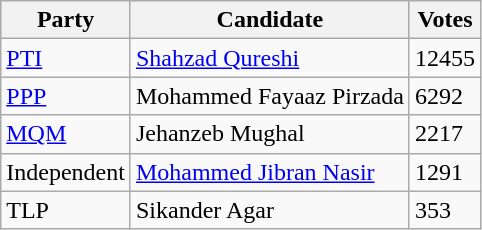<table class="wikitable">
<tr>
<th>Party</th>
<th>Candidate</th>
<th>Votes</th>
</tr>
<tr>
<td><a href='#'>PTI</a></td>
<td><a href='#'>Shahzad Qureshi</a></td>
<td>12455</td>
</tr>
<tr>
<td><a href='#'>PPP</a></td>
<td>Mohammed Fayaaz Pirzada</td>
<td>6292</td>
</tr>
<tr>
<td><a href='#'>MQM</a></td>
<td>Jehanzeb Mughal</td>
<td>2217</td>
</tr>
<tr>
<td>Independent</td>
<td><a href='#'>Mohammed Jibran Nasir</a></td>
<td>1291</td>
</tr>
<tr>
<td>TLP</td>
<td>Sikander Agar</td>
<td>353</td>
</tr>
</table>
